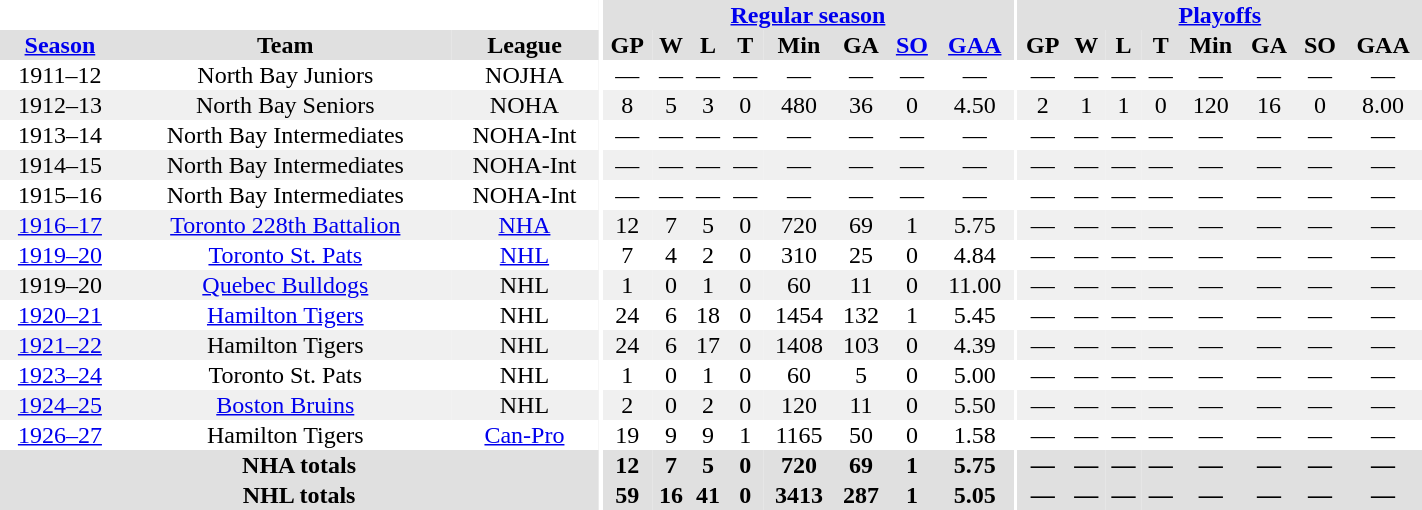<table border="0" cellpadding="1" cellspacing="0" style="width:75%; text-align:center;">
<tr bgcolor="#e0e0e0">
<th colspan="3" bgcolor="#ffffff"></th>
<th rowspan="99" bgcolor="#ffffff"></th>
<th colspan="8" bgcolor="#e0e0e0"><a href='#'>Regular season</a></th>
<th rowspan="99" bgcolor="#ffffff"></th>
<th colspan="8" bgcolor="#e0e0e0"><a href='#'>Playoffs</a></th>
</tr>
<tr bgcolor="#e0e0e0">
<th><a href='#'>Season</a></th>
<th>Team</th>
<th>League</th>
<th>GP</th>
<th>W</th>
<th>L</th>
<th>T</th>
<th>Min</th>
<th>GA</th>
<th><a href='#'>SO</a></th>
<th><a href='#'>GAA</a></th>
<th>GP</th>
<th>W</th>
<th>L</th>
<th>T</th>
<th>Min</th>
<th>GA</th>
<th>SO</th>
<th>GAA</th>
</tr>
<tr>
<td>1911–12</td>
<td>North Bay Juniors</td>
<td>NOJHA</td>
<td>—</td>
<td>—</td>
<td>—</td>
<td>—</td>
<td>—</td>
<td>—</td>
<td>—</td>
<td>—</td>
<td>—</td>
<td>—</td>
<td>—</td>
<td>—</td>
<td>—</td>
<td>—</td>
<td>—</td>
<td>—</td>
</tr>
<tr bgcolor="#f0f0f0">
<td>1912–13</td>
<td>North Bay Seniors</td>
<td>NOHA</td>
<td>8</td>
<td>5</td>
<td>3</td>
<td>0</td>
<td>480</td>
<td>36</td>
<td>0</td>
<td>4.50</td>
<td>2</td>
<td>1</td>
<td>1</td>
<td>0</td>
<td>120</td>
<td>16</td>
<td>0</td>
<td>8.00</td>
</tr>
<tr>
<td>1913–14</td>
<td>North Bay Intermediates</td>
<td>NOHA-Int</td>
<td>—</td>
<td>—</td>
<td>—</td>
<td>—</td>
<td>—</td>
<td>—</td>
<td>—</td>
<td>—</td>
<td>—</td>
<td>—</td>
<td>—</td>
<td>—</td>
<td>—</td>
<td>—</td>
<td>—</td>
<td>—</td>
</tr>
<tr bgcolor="#f0f0f0">
<td>1914–15</td>
<td>North Bay Intermediates</td>
<td>NOHA-Int</td>
<td>—</td>
<td>—</td>
<td>—</td>
<td>—</td>
<td>—</td>
<td>—</td>
<td>—</td>
<td>—</td>
<td>—</td>
<td>—</td>
<td>—</td>
<td>—</td>
<td>—</td>
<td>—</td>
<td>—</td>
<td>—</td>
</tr>
<tr>
<td>1915–16</td>
<td>North Bay Intermediates</td>
<td>NOHA-Int</td>
<td>—</td>
<td>—</td>
<td>—</td>
<td>—</td>
<td>—</td>
<td>—</td>
<td>—</td>
<td>—</td>
<td>—</td>
<td>—</td>
<td>—</td>
<td>—</td>
<td>—</td>
<td>—</td>
<td>—</td>
<td>—</td>
</tr>
<tr bgcolor="#f0f0f0">
<td><a href='#'>1916–17</a></td>
<td><a href='#'>Toronto 228th Battalion</a></td>
<td><a href='#'>NHA</a></td>
<td>12</td>
<td>7</td>
<td>5</td>
<td>0</td>
<td>720</td>
<td>69</td>
<td>1</td>
<td>5.75</td>
<td>—</td>
<td>—</td>
<td>—</td>
<td>—</td>
<td>—</td>
<td>—</td>
<td>—</td>
<td>—</td>
</tr>
<tr>
<td><a href='#'>1919–20</a></td>
<td><a href='#'>Toronto St. Pats</a></td>
<td><a href='#'>NHL</a></td>
<td>7</td>
<td>4</td>
<td>2</td>
<td>0</td>
<td>310</td>
<td>25</td>
<td>0</td>
<td>4.84</td>
<td>—</td>
<td>—</td>
<td>—</td>
<td>—</td>
<td>—</td>
<td>—</td>
<td>—</td>
<td>—</td>
</tr>
<tr bgcolor="#f0f0f0">
<td>1919–20</td>
<td><a href='#'>Quebec Bulldogs</a></td>
<td>NHL</td>
<td>1</td>
<td>0</td>
<td>1</td>
<td>0</td>
<td>60</td>
<td>11</td>
<td>0</td>
<td>11.00</td>
<td>—</td>
<td>—</td>
<td>—</td>
<td>—</td>
<td>—</td>
<td>—</td>
<td>—</td>
<td>—</td>
</tr>
<tr>
<td><a href='#'>1920–21</a></td>
<td><a href='#'>Hamilton Tigers</a></td>
<td>NHL</td>
<td>24</td>
<td>6</td>
<td>18</td>
<td>0</td>
<td>1454</td>
<td>132</td>
<td>1</td>
<td>5.45</td>
<td>—</td>
<td>—</td>
<td>—</td>
<td>—</td>
<td>—</td>
<td>—</td>
<td>—</td>
<td>—</td>
</tr>
<tr bgcolor="#f0f0f0">
<td><a href='#'>1921–22</a></td>
<td>Hamilton Tigers</td>
<td>NHL</td>
<td>24</td>
<td>6</td>
<td>17</td>
<td>0</td>
<td>1408</td>
<td>103</td>
<td>0</td>
<td>4.39</td>
<td>—</td>
<td>—</td>
<td>—</td>
<td>—</td>
<td>—</td>
<td>—</td>
<td>—</td>
<td>—</td>
</tr>
<tr>
<td><a href='#'>1923–24</a></td>
<td>Toronto St. Pats</td>
<td>NHL</td>
<td>1</td>
<td>0</td>
<td>1</td>
<td>0</td>
<td>60</td>
<td>5</td>
<td>0</td>
<td>5.00</td>
<td>—</td>
<td>—</td>
<td>—</td>
<td>—</td>
<td>—</td>
<td>—</td>
<td>—</td>
<td>—</td>
</tr>
<tr bgcolor="#f0f0f0">
<td><a href='#'>1924–25</a></td>
<td><a href='#'>Boston Bruins</a></td>
<td>NHL</td>
<td>2</td>
<td>0</td>
<td>2</td>
<td>0</td>
<td>120</td>
<td>11</td>
<td>0</td>
<td>5.50</td>
<td>—</td>
<td>—</td>
<td>—</td>
<td>—</td>
<td>—</td>
<td>—</td>
<td>—</td>
<td>—</td>
</tr>
<tr>
<td><a href='#'>1926–27</a></td>
<td>Hamilton Tigers</td>
<td><a href='#'>Can-Pro</a></td>
<td>19</td>
<td>9</td>
<td>9</td>
<td>1</td>
<td>1165</td>
<td>50</td>
<td>0</td>
<td>1.58</td>
<td>—</td>
<td>—</td>
<td>—</td>
<td>—</td>
<td>—</td>
<td>—</td>
<td>—</td>
<td>—</td>
</tr>
<tr bgcolor="#e0e0e0">
<th colspan="3">NHA totals</th>
<th>12</th>
<th>7</th>
<th>5</th>
<th>0</th>
<th>720</th>
<th>69</th>
<th>1</th>
<th>5.75</th>
<th>—</th>
<th>—</th>
<th>—</th>
<th>—</th>
<th>—</th>
<th>—</th>
<th>—</th>
<th>—</th>
</tr>
<tr bgcolor="#e0e0e0">
<th colspan="3">NHL totals</th>
<th>59</th>
<th>16</th>
<th>41</th>
<th>0</th>
<th>3413</th>
<th>287</th>
<th>1</th>
<th>5.05</th>
<th>—</th>
<th>—</th>
<th>—</th>
<th>—</th>
<th>—</th>
<th>—</th>
<th>—</th>
<th>—</th>
</tr>
</table>
